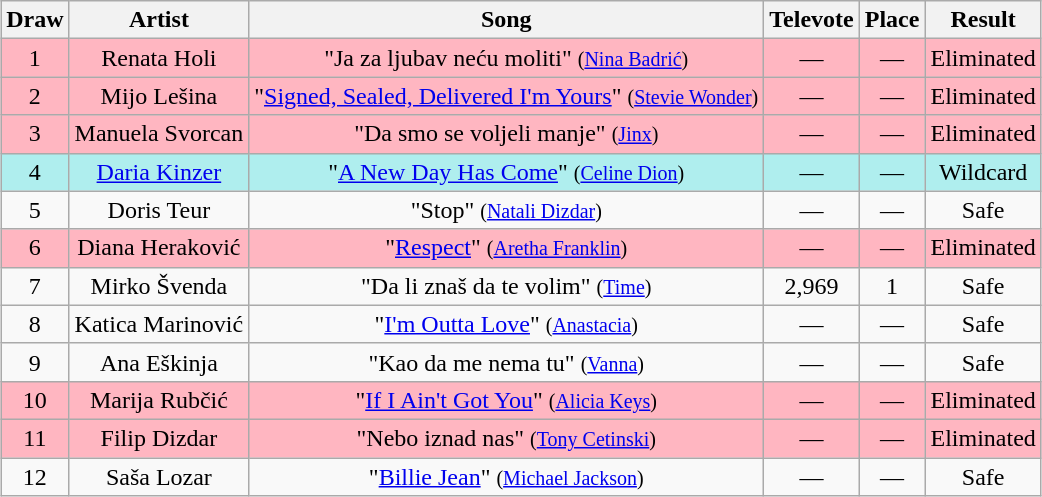<table class="wikitable plainrowheaders" style="margin: 1em auto 1em auto; text-align:center;">
<tr>
<th>Draw</th>
<th>Artist</th>
<th>Song </th>
<th>Televote</th>
<th>Place</th>
<th>Result</th>
</tr>
<tr style="background:lightpink;">
<td>1</td>
<td>Renata Holi</td>
<td>"Ja za ljubav neću moliti" <small>(<a href='#'>Nina Badrić</a>)</small></td>
<td>—</td>
<td>—</td>
<td>Eliminated</td>
</tr>
<tr style="background:lightpink;">
<td>2</td>
<td>Mijo Lešina</td>
<td>"<a href='#'>Signed, Sealed, Delivered I'm Yours</a>" <small>(<a href='#'>Stevie Wonder</a>)</small></td>
<td>—</td>
<td>—</td>
<td>Eliminated</td>
</tr>
<tr style="background:lightpink;">
<td>3</td>
<td>Manuela Svorcan</td>
<td>"Da smo se voljeli manje" <small>(<a href='#'>Jinx</a>)</small></td>
<td>—</td>
<td>—</td>
<td>Eliminated</td>
</tr>
<tr style="background:paleturquoise;">
<td>4</td>
<td><a href='#'>Daria Kinzer</a></td>
<td>"<a href='#'>A New Day Has Come</a>" <small>(<a href='#'>Celine Dion</a>)</small></td>
<td>—</td>
<td>—</td>
<td>Wildcard</td>
</tr>
<tr>
<td>5</td>
<td>Doris Teur</td>
<td>"Stop" <small>(<a href='#'>Natali Dizdar</a>)</small></td>
<td>—</td>
<td>—</td>
<td>Safe</td>
</tr>
<tr style="background:lightpink;">
<td>6</td>
<td>Diana Heraković</td>
<td>"<a href='#'>Respect</a>" <small>(<a href='#'>Aretha Franklin</a>)</small></td>
<td>—</td>
<td>—</td>
<td>Eliminated</td>
</tr>
<tr>
<td>7</td>
<td>Mirko Švenda</td>
<td>"Da li znaš da te volim" <small>(<a href='#'>Time</a>)</small></td>
<td>2,969</td>
<td>1</td>
<td>Safe</td>
</tr>
<tr>
<td>8</td>
<td>Katica Marinović</td>
<td>"<a href='#'>I'm Outta Love</a>" <small>(<a href='#'>Anastacia</a>)</small></td>
<td>—</td>
<td>—</td>
<td>Safe</td>
</tr>
<tr>
<td>9</td>
<td>Ana Eškinja</td>
<td>"Kao da me nema tu" <small>(<a href='#'>Vanna</a>)</small></td>
<td>—</td>
<td>—</td>
<td>Safe</td>
</tr>
<tr style="background:lightpink;">
<td>10</td>
<td>Marija Rubčić</td>
<td>"<a href='#'>If I Ain't Got You</a>" <small>(<a href='#'>Alicia Keys</a>)</small></td>
<td>—</td>
<td>—</td>
<td>Eliminated</td>
</tr>
<tr style="background:lightpink;">
<td>11</td>
<td>Filip Dizdar</td>
<td>"Nebo iznad nas" <small>(<a href='#'>Tony Cetinski</a>)</small></td>
<td>—</td>
<td>—</td>
<td>Eliminated</td>
</tr>
<tr>
<td>12</td>
<td>Saša Lozar</td>
<td>"<a href='#'>Billie Jean</a>" <small>(<a href='#'>Michael Jackson</a>)</small></td>
<td>—</td>
<td>—</td>
<td>Safe</td>
</tr>
</table>
